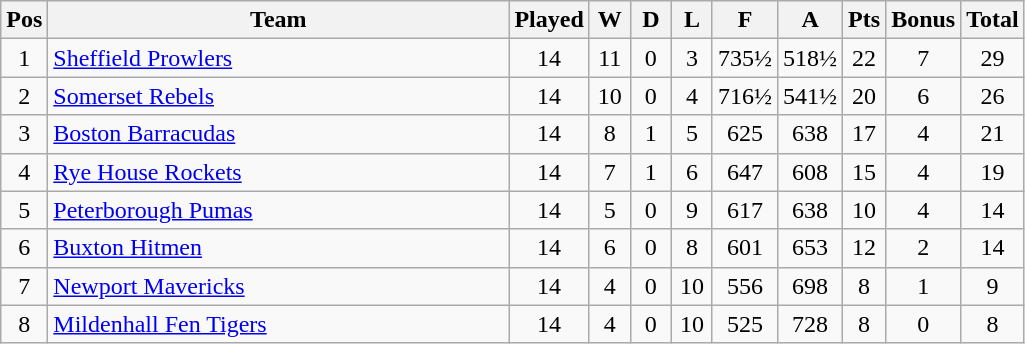<table class="wikitable" style="font-size: 100%">
<tr>
<th width=20>Pos</th>
<th width=300>Team</th>
<th width=20>Played</th>
<th width=20>W</th>
<th width=20>D</th>
<th width=20>L</th>
<th width=20>F</th>
<th width=20>A</th>
<th width=20>Pts</th>
<th width=20>Bonus</th>
<th width=20>Total</th>
</tr>
<tr align=center>
<td>1</td>
<td align="left"><a href='#'>Sheffield Prowlers</a></td>
<td>14</td>
<td>11</td>
<td>0</td>
<td>3</td>
<td>735½</td>
<td>518½</td>
<td>22</td>
<td>7</td>
<td>29</td>
</tr>
<tr align=center>
<td>2</td>
<td align="left"><a href='#'>Somerset Rebels</a></td>
<td>14</td>
<td>10</td>
<td>0</td>
<td>4</td>
<td>716½</td>
<td>541½</td>
<td>20</td>
<td>6</td>
<td>26</td>
</tr>
<tr align=center>
<td>3</td>
<td align="left"><a href='#'>Boston Barracudas</a></td>
<td>14</td>
<td>8</td>
<td>1</td>
<td>5</td>
<td>625</td>
<td>638</td>
<td>17</td>
<td>4</td>
<td>21</td>
</tr>
<tr align=center>
<td>4</td>
<td align="left"><a href='#'>Rye House Rockets</a></td>
<td>14</td>
<td>7</td>
<td>1</td>
<td>6</td>
<td>647</td>
<td>608</td>
<td>15</td>
<td>4</td>
<td>19</td>
</tr>
<tr align=center>
<td>5</td>
<td align="left"><a href='#'>Peterborough Pumas</a></td>
<td>14</td>
<td>5</td>
<td>0</td>
<td>9</td>
<td>617</td>
<td>638</td>
<td>10</td>
<td>4</td>
<td>14</td>
</tr>
<tr align=center>
<td>6</td>
<td align="left"><a href='#'>Buxton Hitmen</a></td>
<td>14</td>
<td>6</td>
<td>0</td>
<td>8</td>
<td>601</td>
<td>653</td>
<td>12</td>
<td>2</td>
<td>14</td>
</tr>
<tr align=center>
<td>7</td>
<td align="left"><a href='#'>Newport Mavericks</a></td>
<td>14</td>
<td>4</td>
<td>0</td>
<td>10</td>
<td>556</td>
<td>698</td>
<td>8</td>
<td>1</td>
<td>9</td>
</tr>
<tr align=center>
<td>8</td>
<td align="left"><a href='#'>Mildenhall Fen Tigers</a></td>
<td>14</td>
<td>4</td>
<td>0</td>
<td>10</td>
<td>525</td>
<td>728</td>
<td>8</td>
<td>0</td>
<td>8</td>
</tr>
</table>
